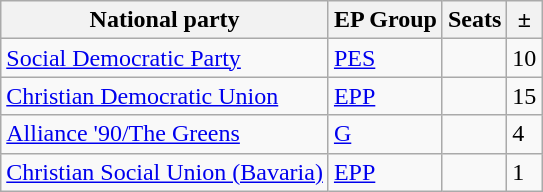<table class="wikitable">
<tr>
<th>National party</th>
<th>EP Group</th>
<th>Seats</th>
<th>±</th>
</tr>
<tr>
<td> <a href='#'>Social Democratic Party</a></td>
<td> <a href='#'>PES</a></td>
<td></td>
<td> 10</td>
</tr>
<tr>
<td> <a href='#'>Christian Democratic Union</a></td>
<td> <a href='#'>EPP</a></td>
<td></td>
<td> 15</td>
</tr>
<tr>
<td> <a href='#'>Alliance '90/The Greens</a></td>
<td> <a href='#'>G</a></td>
<td></td>
<td> 4</td>
</tr>
<tr>
<td> <a href='#'>Christian Social Union (Bavaria)</a></td>
<td> <a href='#'>EPP</a></td>
<td></td>
<td> 1</td>
</tr>
</table>
